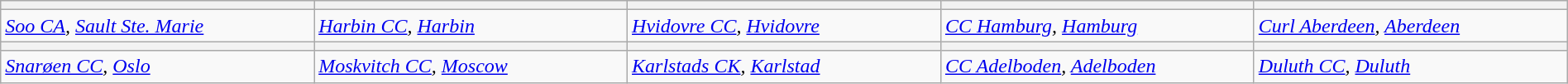<table class="wikitable" style="width:100%">
<tr>
<th style="width:20%"></th>
<th style="width:20%"></th>
<th style="width:20%"></th>
<th style="width:20%"></th>
<th style="width:20%"></th>
</tr>
<tr>
<td><em><a href='#'>Soo CA</a>, <a href='#'>Sault Ste. Marie</a></em> </td>
<td><em><a href='#'>Harbin CC</a>, <a href='#'>Harbin</a></em> </td>
<td><em><a href='#'>Hvidovre CC</a>, <a href='#'>Hvidovre</a></em> </td>
<td><em><a href='#'>CC Hamburg</a>, <a href='#'>Hamburg</a></em> </td>
<td><em><a href='#'>Curl Aberdeen</a>, <a href='#'>Aberdeen</a></em> </td>
</tr>
<tr>
<th style="width:20%"></th>
<th style="width:20%"></th>
<th style="width:20%"></th>
<th style="width:20%"></th>
<th style="width:20%"></th>
</tr>
<tr>
<td><em><a href='#'>Snarøen CC</a>, <a href='#'>Oslo</a></em> </td>
<td><em><a href='#'>Moskvitch CC</a>, <a href='#'>Moscow</a></em> </td>
<td><em><a href='#'>Karlstads CK</a>, <a href='#'>Karlstad</a></em> </td>
<td><em><a href='#'>CC Adelboden</a>, <a href='#'>Adelboden</a></em> </td>
<td><em><a href='#'>Duluth CC</a>, <a href='#'>Duluth</a></em> </td>
</tr>
</table>
